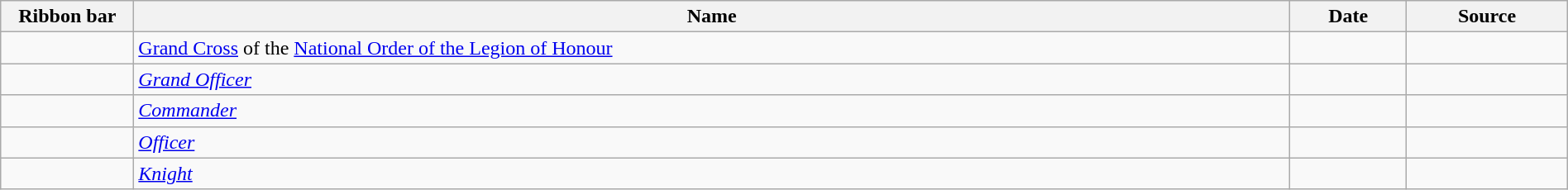<table class="wikitable"  style="width: 100%">
<tr>
<th style="width:100px;">Ribbon bar</th>
<th>Name</th>
<th>Date</th>
<th>Source</th>
</tr>
<tr>
<td align="center"></td>
<td><a href='#'>Grand Cross</a> of the <a href='#'>National Order of the Legion of Honour</a></td>
<td align="center"></td>
<td align="center"></td>
</tr>
<tr>
<td align="center"></td>
<td><em><a href='#'>Grand Officer</a></em></td>
<td align="center"><em></em></td>
<td align="center"></td>
</tr>
<tr>
<td align="center"></td>
<td><em><a href='#'>Commander</a></em></td>
<td align="center"><em></em></td>
<td align="center"></td>
</tr>
<tr>
<td align="center"></td>
<td><em><a href='#'>Officer</a></em></td>
<td align="center"><em></em></td>
<td align="center"></td>
</tr>
<tr>
<td align="center"></td>
<td><em><a href='#'>Knight</a></em></td>
<td align="center"><em></em></td>
<td align="center"></td>
</tr>
</table>
